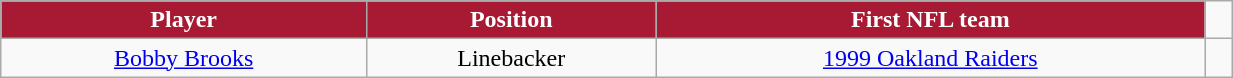<table class="wikitable" width="65%">
<tr align="center"  style="background:#A81933;color:#FFFFFF;">
<td><strong>Player</strong></td>
<td><strong>Position</strong></td>
<td><strong>First NFL team</strong></td>
</tr>
<tr align="center" bgcolor="">
<td><a href='#'>Bobby Brooks</a></td>
<td>Linebacker</td>
<td><a href='#'>1999 Oakland Raiders</a></td>
<td></td>
</tr>
</table>
